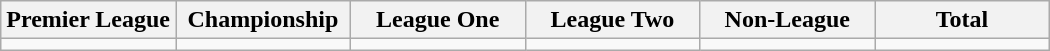<table class="wikitable">
<tr>
<th width="16.67%">Premier League</th>
<th width="16.67%">Championship</th>
<th width="16.67%">League One</th>
<th width="16.67%">League Two</th>
<th width="16.67%">Non-League</th>
<th width="16.67%">Total</th>
</tr>
<tr>
<td></td>
<td></td>
<td></td>
<td></td>
<td></td>
<td></td>
</tr>
</table>
